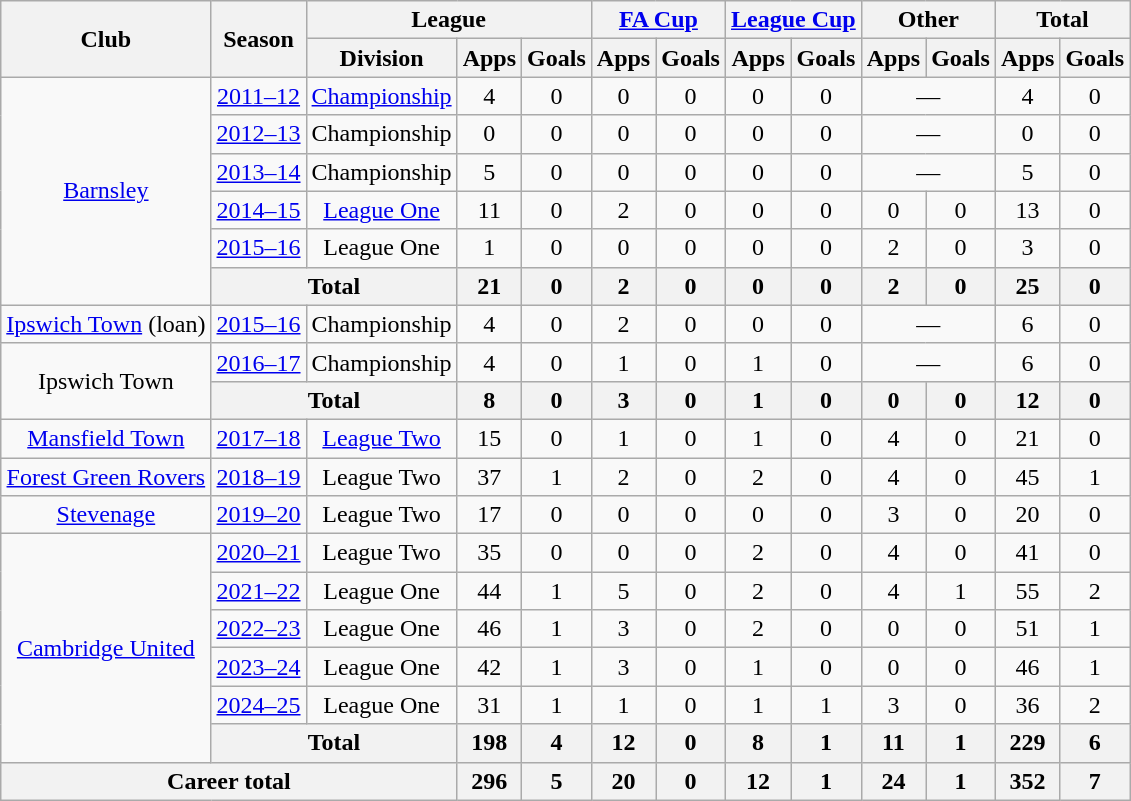<table class="wikitable" style="text-align:center">
<tr>
<th rowspan="2">Club</th>
<th rowspan="2">Season</th>
<th colspan="3">League</th>
<th colspan="2"><a href='#'>FA Cup</a></th>
<th colspan="2"><a href='#'>League Cup</a></th>
<th colspan="2">Other</th>
<th colspan="2">Total</th>
</tr>
<tr>
<th>Division</th>
<th>Apps</th>
<th>Goals</th>
<th>Apps</th>
<th>Goals</th>
<th>Apps</th>
<th>Goals</th>
<th>Apps</th>
<th>Goals</th>
<th>Apps</th>
<th>Goals</th>
</tr>
<tr>
<td rowspan="6"><a href='#'>Barnsley</a></td>
<td><a href='#'>2011–12</a></td>
<td><a href='#'>Championship</a></td>
<td>4</td>
<td>0</td>
<td>0</td>
<td>0</td>
<td>0</td>
<td>0</td>
<td colspan="2">—</td>
<td>4</td>
<td>0</td>
</tr>
<tr>
<td><a href='#'>2012–13</a></td>
<td>Championship</td>
<td>0</td>
<td>0</td>
<td>0</td>
<td>0</td>
<td>0</td>
<td>0</td>
<td colspan="2">—</td>
<td>0</td>
<td>0</td>
</tr>
<tr>
<td><a href='#'>2013–14</a></td>
<td>Championship</td>
<td>5</td>
<td>0</td>
<td>0</td>
<td>0</td>
<td>0</td>
<td>0</td>
<td colspan="2">—</td>
<td>5</td>
<td>0</td>
</tr>
<tr>
<td><a href='#'>2014–15</a></td>
<td><a href='#'>League One</a></td>
<td>11</td>
<td>0</td>
<td>2</td>
<td>0</td>
<td>0</td>
<td>0</td>
<td>0</td>
<td>0</td>
<td>13</td>
<td>0</td>
</tr>
<tr>
<td><a href='#'>2015–16</a></td>
<td>League One</td>
<td>1</td>
<td>0</td>
<td>0</td>
<td>0</td>
<td>0</td>
<td>0</td>
<td>2</td>
<td>0</td>
<td>3</td>
<td>0</td>
</tr>
<tr>
<th colspan="2">Total</th>
<th>21</th>
<th>0</th>
<th>2</th>
<th>0</th>
<th>0</th>
<th>0</th>
<th>2</th>
<th>0</th>
<th>25</th>
<th>0</th>
</tr>
<tr>
<td><a href='#'>Ipswich Town</a> (loan)</td>
<td><a href='#'>2015–16</a></td>
<td>Championship</td>
<td>4</td>
<td>0</td>
<td>2</td>
<td>0</td>
<td>0</td>
<td>0</td>
<td colspan="2">—</td>
<td>6</td>
<td>0</td>
</tr>
<tr>
<td rowspan="2">Ipswich Town</td>
<td><a href='#'>2016–17</a></td>
<td>Championship</td>
<td>4</td>
<td>0</td>
<td>1</td>
<td>0</td>
<td>1</td>
<td>0</td>
<td colspan="2">—</td>
<td>6</td>
<td>0</td>
</tr>
<tr>
<th colspan="2">Total</th>
<th>8</th>
<th>0</th>
<th>3</th>
<th>0</th>
<th>1</th>
<th>0</th>
<th>0</th>
<th>0</th>
<th>12</th>
<th>0</th>
</tr>
<tr>
<td><a href='#'>Mansfield Town</a></td>
<td><a href='#'>2017–18</a></td>
<td><a href='#'>League Two</a></td>
<td>15</td>
<td>0</td>
<td>1</td>
<td>0</td>
<td>1</td>
<td>0</td>
<td>4</td>
<td>0</td>
<td>21</td>
<td>0</td>
</tr>
<tr>
<td><a href='#'>Forest Green Rovers</a></td>
<td><a href='#'>2018–19</a></td>
<td>League Two</td>
<td>37</td>
<td>1</td>
<td>2</td>
<td>0</td>
<td>2</td>
<td>0</td>
<td>4</td>
<td>0</td>
<td>45</td>
<td>1</td>
</tr>
<tr>
<td><a href='#'>Stevenage</a></td>
<td><a href='#'>2019–20</a></td>
<td>League Two</td>
<td>17</td>
<td>0</td>
<td>0</td>
<td>0</td>
<td>0</td>
<td>0</td>
<td>3</td>
<td>0</td>
<td>20</td>
<td>0</td>
</tr>
<tr>
<td rowspan="6"><a href='#'>Cambridge United</a></td>
<td><a href='#'>2020–21</a></td>
<td>League Two</td>
<td>35</td>
<td>0</td>
<td>0</td>
<td>0</td>
<td>2</td>
<td>0</td>
<td>4</td>
<td>0</td>
<td>41</td>
<td>0</td>
</tr>
<tr>
<td><a href='#'>2021–22</a></td>
<td>League One</td>
<td>44</td>
<td>1</td>
<td>5</td>
<td>0</td>
<td>2</td>
<td>0</td>
<td>4</td>
<td>1</td>
<td>55</td>
<td>2</td>
</tr>
<tr>
<td><a href='#'>2022–23</a></td>
<td>League One</td>
<td>46</td>
<td>1</td>
<td>3</td>
<td>0</td>
<td>2</td>
<td>0</td>
<td>0</td>
<td>0</td>
<td>51</td>
<td>1</td>
</tr>
<tr>
<td><a href='#'>2023–24</a></td>
<td>League One</td>
<td>42</td>
<td>1</td>
<td>3</td>
<td>0</td>
<td>1</td>
<td>0</td>
<td>0</td>
<td>0</td>
<td>46</td>
<td>1</td>
</tr>
<tr>
<td><a href='#'>2024–25</a></td>
<td>League One</td>
<td>31</td>
<td>1</td>
<td>1</td>
<td>0</td>
<td>1</td>
<td>1</td>
<td>3</td>
<td>0</td>
<td>36</td>
<td>2</td>
</tr>
<tr>
<th colspan="2">Total</th>
<th>198</th>
<th>4</th>
<th>12</th>
<th>0</th>
<th>8</th>
<th>1</th>
<th>11</th>
<th>1</th>
<th>229</th>
<th>6</th>
</tr>
<tr>
<th colspan="3">Career total</th>
<th>296</th>
<th>5</th>
<th>20</th>
<th>0</th>
<th>12</th>
<th>1</th>
<th>24</th>
<th>1</th>
<th>352</th>
<th>7</th>
</tr>
</table>
